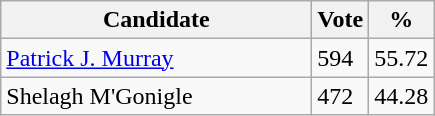<table class="wikitable">
<tr>
<th bgcolor="#DDDDFF" width="200px">Candidate</th>
<th bgcolor="#DDDDFF">Vote</th>
<th bgcolor="#DDDDFF">%</th>
</tr>
<tr>
<td><a href='#'>Patrick J. Murray</a></td>
<td>594</td>
<td>55.72</td>
</tr>
<tr>
<td>Shelagh M'Gonigle</td>
<td>472</td>
<td>44.28</td>
</tr>
</table>
